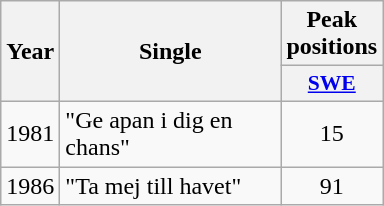<table class="wikitable">
<tr>
<th rowspan="2" style="text-align:center; width:10px;">Year</th>
<th rowspan="2" style="text-align:center; width:140px;">Single</th>
<th style="text-align:center; width:20px;">Peak positions</th>
</tr>
<tr>
<th scope="col" style="width:3em;font-size:90%;"><a href='#'>SWE</a><br></th>
</tr>
<tr>
<td style="text-align:center;">1981</td>
<td>"Ge apan i dig en chans"</td>
<td style="text-align:center;">15</td>
</tr>
<tr>
<td style="text-align:center;">1986</td>
<td>"Ta mej till havet"</td>
<td style="text-align:center;">91</td>
</tr>
</table>
